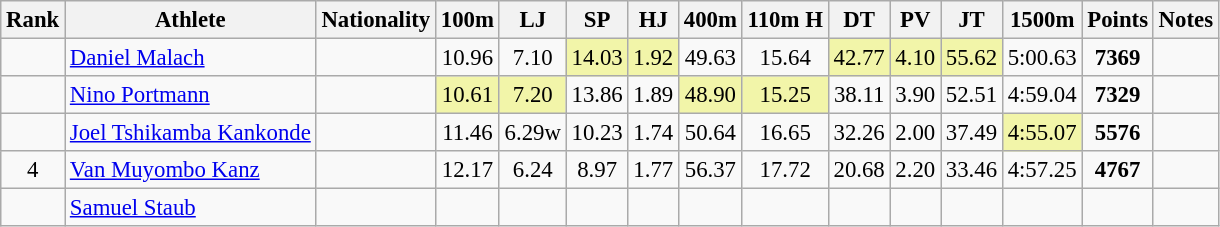<table class="wikitable sortable" style=" text-align:center;font-size:95%">
<tr>
<th>Rank</th>
<th>Athlete</th>
<th>Nationality</th>
<th>100m</th>
<th>LJ</th>
<th>SP</th>
<th>HJ</th>
<th>400m</th>
<th>110m H</th>
<th>DT</th>
<th>PV</th>
<th>JT</th>
<th>1500m</th>
<th>Points</th>
<th>Notes</th>
</tr>
<tr>
<td></td>
<td align=left><a href='#'>Daniel Malach</a></td>
<td align=left></td>
<td>10.96</td>
<td>7.10</td>
<td bgcolor=#F2F5A9>14.03</td>
<td bgcolor=#F2F5A9>1.92</td>
<td>49.63</td>
<td>15.64</td>
<td bgcolor=#F2F5A9>42.77</td>
<td bgcolor=#F2F5A9>4.10</td>
<td bgcolor=#F2F5A9>55.62</td>
<td>5:00.63</td>
<td><strong>7369</strong></td>
<td></td>
</tr>
<tr>
<td></td>
<td align=left><a href='#'>Nino Portmann</a></td>
<td align=left></td>
<td bgcolor=#F2F5A9>10.61</td>
<td bgcolor=#F2F5A9>7.20</td>
<td>13.86</td>
<td>1.89</td>
<td bgcolor=#F2F5A9>48.90</td>
<td bgcolor=#F2F5A9>15.25</td>
<td>38.11</td>
<td>3.90</td>
<td>52.51</td>
<td>4:59.04</td>
<td><strong>7329</strong></td>
<td></td>
</tr>
<tr>
<td></td>
<td align=left><a href='#'>Joel Tshikamba Kankonde</a></td>
<td align=left></td>
<td>11.46</td>
<td>6.29w</td>
<td>10.23</td>
<td>1.74</td>
<td>50.64</td>
<td>16.65</td>
<td>32.26</td>
<td>2.00</td>
<td>37.49</td>
<td bgcolor=#F2F5A9>4:55.07</td>
<td><strong>5576</strong></td>
<td></td>
</tr>
<tr>
<td>4</td>
<td align=left><a href='#'>Van Muyombo Kanz</a></td>
<td align=left></td>
<td>12.17</td>
<td>6.24</td>
<td>8.97</td>
<td>1.77</td>
<td>56.37</td>
<td>17.72</td>
<td>20.68</td>
<td>2.20</td>
<td>33.46</td>
<td>4:57.25</td>
<td><strong>4767</strong></td>
<td></td>
</tr>
<tr>
<td></td>
<td align=left><a href='#'>Samuel Staub</a></td>
<td align=left></td>
<td></td>
<td></td>
<td></td>
<td></td>
<td></td>
<td></td>
<td></td>
<td></td>
<td></td>
<td></td>
<td><strong></strong></td>
<td></td>
</tr>
</table>
